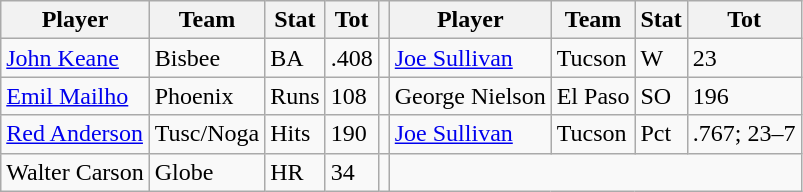<table class="wikitable">
<tr>
<th>Player</th>
<th>Team</th>
<th>Stat</th>
<th>Tot</th>
<th></th>
<th>Player</th>
<th>Team</th>
<th>Stat</th>
<th>Tot</th>
</tr>
<tr>
<td><a href='#'>John Keane</a></td>
<td>Bisbee</td>
<td>BA</td>
<td>.408</td>
<td></td>
<td><a href='#'>Joe Sullivan</a></td>
<td>Tucson</td>
<td>W</td>
<td>23</td>
</tr>
<tr>
<td><a href='#'>Emil Mailho</a></td>
<td>Phoenix</td>
<td>Runs</td>
<td>108</td>
<td></td>
<td>George Nielson</td>
<td>El Paso</td>
<td>SO</td>
<td>196</td>
</tr>
<tr>
<td><a href='#'>Red Anderson</a></td>
<td>Tusc/Noga</td>
<td>Hits</td>
<td>190</td>
<td></td>
<td><a href='#'>Joe Sullivan</a></td>
<td>Tucson</td>
<td>Pct</td>
<td>.767; 23–7</td>
</tr>
<tr>
<td>Walter Carson</td>
<td>Globe</td>
<td>HR</td>
<td>34</td>
<td></td>
</tr>
</table>
